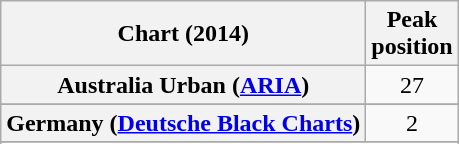<table class="wikitable plainrowheaders sortable" style="text-align:center">
<tr>
<th scope="col">Chart (2014)</th>
<th scope="col">Peak<br>position</th>
</tr>
<tr>
<th scope="row">Australia Urban (<a href='#'>ARIA</a>)</th>
<td style="text-align:center;">27</td>
</tr>
<tr>
</tr>
<tr>
<th scope="row">Germany (<a href='#'>Deutsche Black Charts</a>)</th>
<td align="center">2</td>
</tr>
<tr>
</tr>
<tr>
</tr>
<tr>
</tr>
<tr>
</tr>
<tr>
</tr>
</table>
